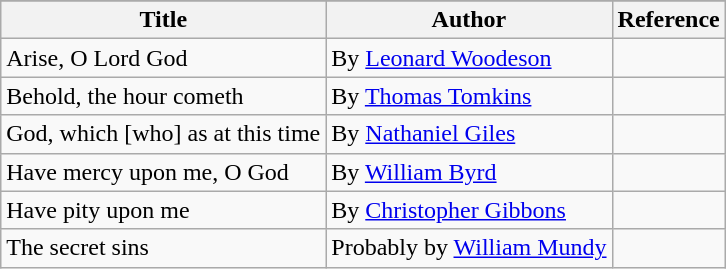<table class = "wikitable sortable">
<tr>
</tr>
<tr>
<th scope="col">Title</th>
<th scope="col">Author</th>
<th scope="col">Reference</th>
</tr>
<tr>
<td>Arise, O Lord God</td>
<td>By <a href='#'>Leonard Woodeson</a></td>
<td> </td>
</tr>
<tr>
<td>Behold, the hour cometh</td>
<td>By <a href='#'>Thomas Tomkins</a></td>
<td> </td>
</tr>
<tr>
<td>God, which [who] as at this time</td>
<td>By <a href='#'>Nathaniel Giles</a></td>
<td> </td>
</tr>
<tr>
<td>Have mercy upon me, O God</td>
<td>By <a href='#'>William Byrd</a></td>
<td>  </td>
</tr>
<tr>
<td>Have pity upon me</td>
<td>By <a href='#'>Christopher Gibbons</a></td>
<td> </td>
</tr>
<tr>
<td>The secret sins</td>
<td>Probably by <a href='#'>William Mundy</a></td>
<td> </td>
</tr>
</table>
